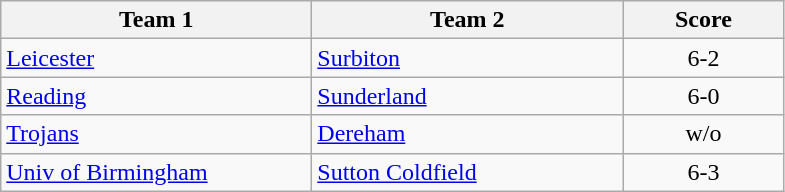<table class="wikitable" style="font-size: 100%">
<tr>
<th width=200>Team 1</th>
<th width=200>Team 2</th>
<th width=100>Score</th>
</tr>
<tr>
<td><a href='#'>Leicester</a></td>
<td><a href='#'>Surbiton</a></td>
<td align=center>6-2</td>
</tr>
<tr>
<td><a href='#'>Reading</a></td>
<td><a href='#'>Sunderland</a></td>
<td align=center>6-0</td>
</tr>
<tr>
<td><a href='#'>Trojans</a></td>
<td><a href='#'>Dereham</a></td>
<td align=center>w/o</td>
</tr>
<tr>
<td><a href='#'>Univ of Birmingham</a></td>
<td><a href='#'>Sutton Coldfield</a></td>
<td align=center>6-3</td>
</tr>
</table>
